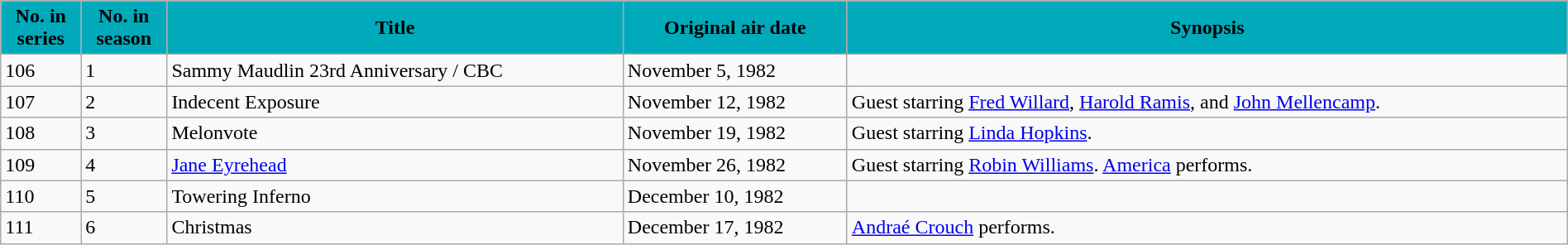<table class="wikitable" style="width:100%; margin:auto;">
<tr style="color:black">
<th scope="col" style="background: #00AABB;">No. in<br> series</th>
<th scope="col" style="background: #00AABB;">No. in<br> season</th>
<th scope="col" style="background: #00AABB;">Title</th>
<th scope="col" style="background: #00AABB;">Original air date</th>
<th scope="col" style="background: #00AABB;">Synopsis</th>
</tr>
<tr>
<td>106</td>
<td>1</td>
<td>Sammy Maudlin 23rd Anniversary / CBC</td>
<td>November 5, 1982</td>
<td></td>
</tr>
<tr>
<td>107</td>
<td>2</td>
<td>Indecent Exposure</td>
<td>November 12, 1982</td>
<td>Guest starring <a href='#'>Fred Willard</a>, <a href='#'>Harold Ramis</a>, and <a href='#'>John Mellencamp</a>.</td>
</tr>
<tr>
<td>108</td>
<td>3</td>
<td>Melonvote</td>
<td>November 19, 1982</td>
<td>Guest starring <a href='#'>Linda Hopkins</a>.</td>
</tr>
<tr>
<td>109</td>
<td>4</td>
<td><a href='#'>Jane Eyrehead</a></td>
<td>November 26, 1982</td>
<td>Guest starring <a href='#'>Robin Williams</a>. <a href='#'>America</a> performs.</td>
</tr>
<tr>
<td>110</td>
<td>5</td>
<td>Towering Inferno</td>
<td>December 10, 1982</td>
<td></td>
</tr>
<tr>
<td>111</td>
<td>6</td>
<td>Christmas</td>
<td>December 17, 1982</td>
<td><a href='#'>Andraé Crouch</a> performs.</td>
</tr>
</table>
